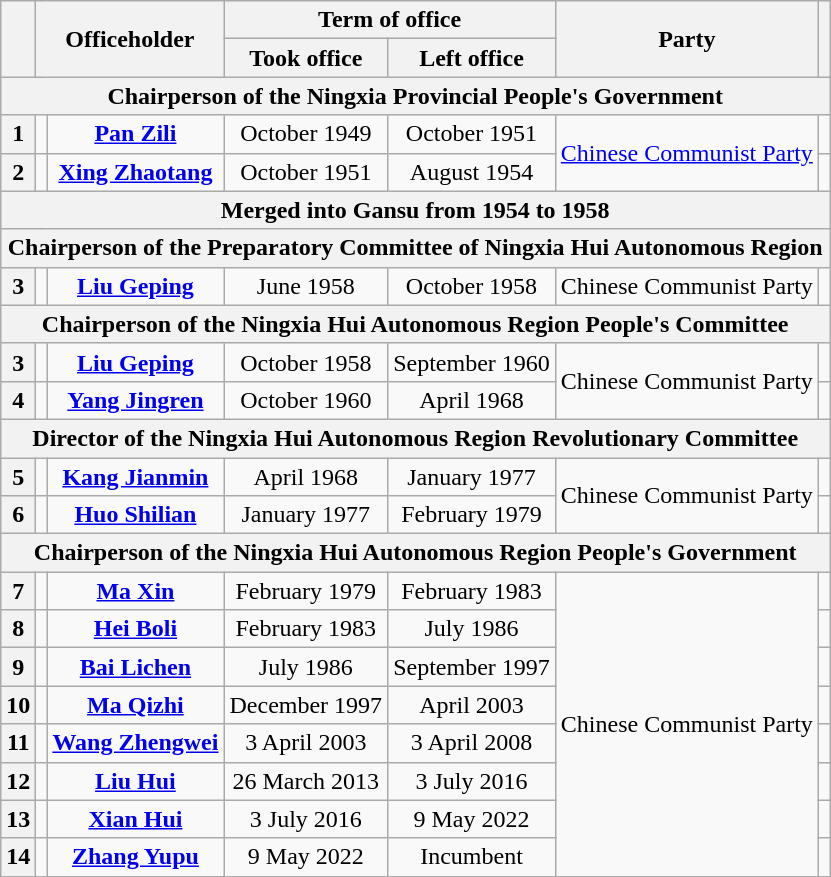<table class="wikitable" style="text-align:center">
<tr>
<th rowspan="2"></th>
<th colspan="2" rowspan="2">Officeholder</th>
<th colspan="2">Term of office</th>
<th rowspan="2">Party</th>
<th rowspan="2"></th>
</tr>
<tr>
<th>Took office</th>
<th>Left office</th>
</tr>
<tr>
<th colspan="7"><strong>Chairperson of the Ningxia Provincial People's Government</strong></th>
</tr>
<tr>
<th>1</th>
<td></td>
<td><strong><a href='#'>Pan Zili</a></strong><br></td>
<td>October 1949</td>
<td>October 1951</td>
<td rowspan="2"><a href='#'>Chinese Communist Party</a></td>
<td></td>
</tr>
<tr>
<th>2</th>
<td></td>
<td><strong><a href='#'>Xing Zhaotang</a></strong><br></td>
<td>October 1951</td>
<td>August 1954</td>
<td></td>
</tr>
<tr>
<th colspan="7">Merged into Gansu from 1954 to 1958</th>
</tr>
<tr>
<th colspan="7"><strong>Chairperson of the Preparatory Committee of Ningxia Hui Autonomous Region</strong></th>
</tr>
<tr>
<th>3</th>
<td></td>
<td><strong><a href='#'>Liu Geping</a></strong><br></td>
<td>June 1958</td>
<td>October 1958</td>
<td>Chinese Communist Party</td>
<td></td>
</tr>
<tr>
<th colspan="7">Chairperson of the Ningxia Hui Autonomous Region People's Committee</th>
</tr>
<tr>
<th>3</th>
<td></td>
<td><strong><a href='#'>Liu Geping</a></strong><br></td>
<td>October 1958</td>
<td>September 1960</td>
<td rowspan="2">Chinese Communist Party</td>
<td></td>
</tr>
<tr>
<th>4</th>
<td></td>
<td><strong><a href='#'>Yang Jingren</a></strong><br></td>
<td>October 1960</td>
<td>April 1968</td>
<td></td>
</tr>
<tr>
<th colspan="7">Director of the Ningxia Hui Autonomous Region Revolutionary Committee</th>
</tr>
<tr>
<th>5</th>
<td></td>
<td><strong><a href='#'>Kang Jianmin</a></strong><br></td>
<td>April 1968</td>
<td>January 1977</td>
<td rowspan="2">Chinese Communist Party</td>
<td></td>
</tr>
<tr>
<th>6</th>
<td></td>
<td><strong><a href='#'>Huo Shilian</a></strong><br></td>
<td>January 1977</td>
<td>February 1979</td>
<td></td>
</tr>
<tr>
<th colspan="7">Chairperson of the Ningxia Hui Autonomous Region People's Government</th>
</tr>
<tr>
<th>7</th>
<td></td>
<td><strong><a href='#'>Ma Xin</a></strong><br></td>
<td>February 1979</td>
<td>February 1983</td>
<td rowspan="8">Chinese Communist Party</td>
<td></td>
</tr>
<tr>
<th>8</th>
<td></td>
<td><strong><a href='#'>Hei Boli</a></strong><br></td>
<td>February 1983</td>
<td>July 1986</td>
<td></td>
</tr>
<tr>
<th>9</th>
<td></td>
<td><strong><a href='#'>Bai Lichen</a></strong><br></td>
<td>July 1986</td>
<td>September 1997</td>
<td></td>
</tr>
<tr>
<th>10</th>
<td></td>
<td><strong><a href='#'>Ma Qizhi</a></strong><br></td>
<td>December 1997</td>
<td>April 2003</td>
<td></td>
</tr>
<tr>
<th>11</th>
<td></td>
<td><strong><a href='#'>Wang Zhengwei</a></strong><br></td>
<td>3 April 2003</td>
<td>3 April 2008</td>
<td></td>
</tr>
<tr>
<th>12</th>
<td></td>
<td><strong><a href='#'>Liu Hui</a></strong><br></td>
<td>26 March 2013</td>
<td>3 July 2016</td>
<td></td>
</tr>
<tr>
<th>13</th>
<td></td>
<td><strong><a href='#'>Xian Hui</a></strong><br></td>
<td>3 July 2016</td>
<td>9 May 2022</td>
<td></td>
</tr>
<tr>
<th>14</th>
<td></td>
<td><strong><a href='#'>Zhang Yupu</a></strong><br></td>
<td>9 May 2022</td>
<td>Incumbent</td>
<td></td>
</tr>
</table>
